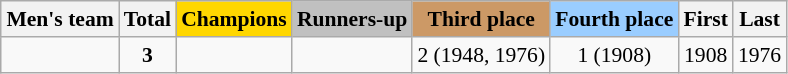<table class="wikitable" style="text-align: center; font-size: 90%; margin-left: 1em;">
<tr>
<th>Men's team</th>
<th>Total</th>
<th style="background-color: gold;">Champions</th>
<th style="background-color: silver;">Runners-up</th>
<th style="background-color: #cc9966;">Third place</th>
<th style="background-color: #9acdff;">Fourth place</th>
<th>First</th>
<th>Last</th>
</tr>
<tr>
<td style="text-align: left;"></td>
<td><strong>3</strong></td>
<td></td>
<td></td>
<td>2 (1948, 1976)</td>
<td>1 (1908)</td>
<td>1908</td>
<td>1976</td>
</tr>
</table>
